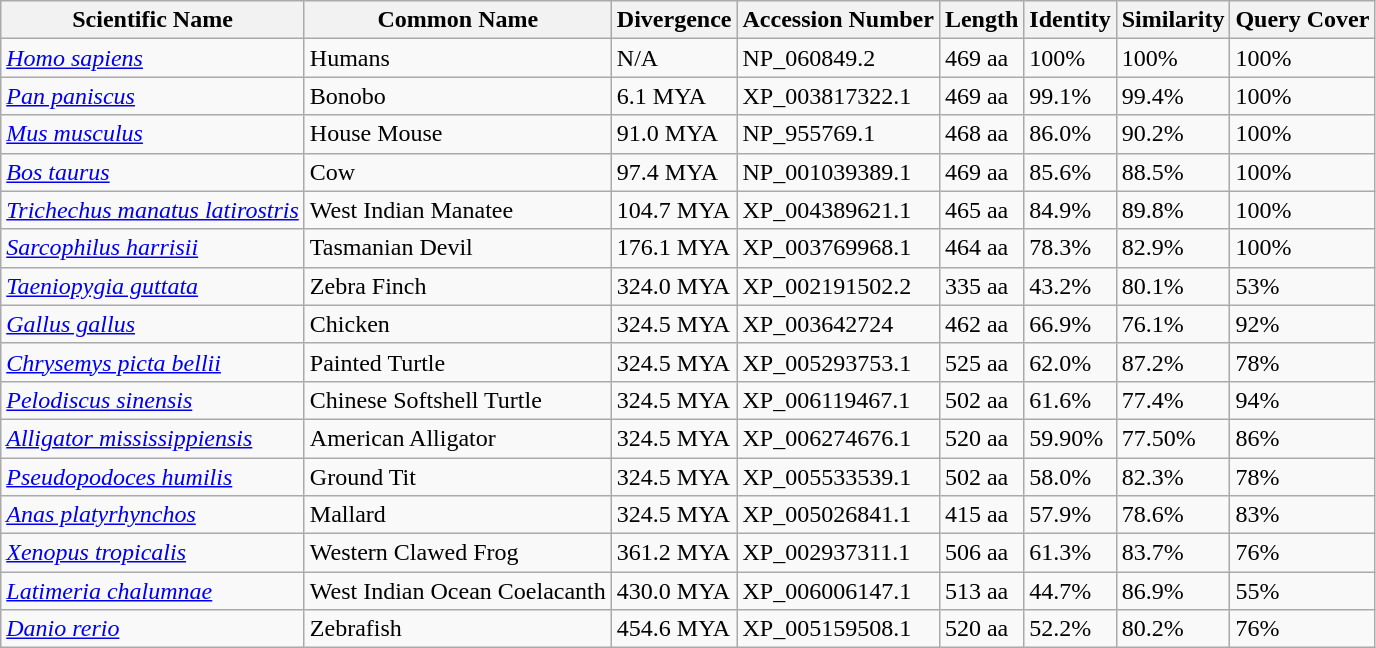<table class="wikitable">
<tr>
<th>Scientific Name</th>
<th>Common Name</th>
<th>Divergence</th>
<th>Accession Number</th>
<th>Length</th>
<th>Identity</th>
<th>Similarity</th>
<th>Query Cover</th>
</tr>
<tr>
<td><em><a href='#'>Homo sapiens</a></em></td>
<td>Humans</td>
<td>N/A</td>
<td>NP_060849.2</td>
<td>469 aa</td>
<td>100%</td>
<td>100%</td>
<td>100%</td>
</tr>
<tr>
<td><em><a href='#'>Pan paniscus</a></em></td>
<td>Bonobo</td>
<td>6.1 MYA</td>
<td>XP_003817322.1</td>
<td>469 aa</td>
<td>99.1%</td>
<td>99.4%</td>
<td>100%</td>
</tr>
<tr>
<td><em><a href='#'>Mus musculus</a></em></td>
<td>House Mouse</td>
<td>91.0 MYA</td>
<td>NP_955769.1</td>
<td>468 aa</td>
<td>86.0%</td>
<td>90.2%</td>
<td>100%</td>
</tr>
<tr>
<td><em><a href='#'>Bos taurus</a></em></td>
<td>Cow</td>
<td>97.4 MYA</td>
<td>NP_001039389.1</td>
<td>469 aa</td>
<td>85.6%</td>
<td>88.5%</td>
<td>100%</td>
</tr>
<tr>
<td><em><a href='#'>Trichechus manatus latirostris</a></em></td>
<td>West Indian Manatee</td>
<td>104.7 MYA</td>
<td>XP_004389621.1</td>
<td>465 aa</td>
<td>84.9%</td>
<td>89.8%</td>
<td>100%</td>
</tr>
<tr>
<td><em><a href='#'>Sarcophilus harrisii</a></em></td>
<td>Tasmanian Devil</td>
<td>176.1 MYA</td>
<td>XP_003769968.1</td>
<td>464 aa</td>
<td>78.3%</td>
<td>82.9%</td>
<td>100%</td>
</tr>
<tr>
<td><em><a href='#'>Taeniopygia guttata</a></em></td>
<td>Zebra Finch</td>
<td>324.0 MYA</td>
<td>XP_002191502.2</td>
<td>335 aa</td>
<td>43.2%</td>
<td>80.1%</td>
<td>53%</td>
</tr>
<tr>
<td><em><a href='#'>Gallus gallus</a></em></td>
<td>Chicken</td>
<td>324.5 MYA</td>
<td>XP_003642724</td>
<td>462 aa</td>
<td>66.9%</td>
<td>76.1%</td>
<td>92%</td>
</tr>
<tr>
<td><em><a href='#'>Chrysemys picta bellii</a></em></td>
<td>Painted Turtle</td>
<td>324.5 MYA</td>
<td>XP_005293753.1</td>
<td>525 aa</td>
<td>62.0%</td>
<td>87.2%</td>
<td>78%</td>
</tr>
<tr>
<td><em><a href='#'>Pelodiscus sinensis</a></em></td>
<td>Chinese Softshell Turtle</td>
<td>324.5 MYA</td>
<td>XP_006119467.1</td>
<td>502 aa</td>
<td>61.6%</td>
<td>77.4%</td>
<td>94%</td>
</tr>
<tr>
<td><em><a href='#'>Alligator mississippiensis</a></em></td>
<td>American Alligator</td>
<td>324.5 MYA</td>
<td>XP_006274676.1</td>
<td>520 aa</td>
<td>59.90%</td>
<td>77.50%</td>
<td>86%</td>
</tr>
<tr>
<td><em><a href='#'>Pseudopodoces humilis</a></em></td>
<td>Ground Tit</td>
<td>324.5 MYA</td>
<td>XP_005533539.1</td>
<td>502 aa</td>
<td>58.0%</td>
<td>82.3%</td>
<td>78%</td>
</tr>
<tr>
<td><em><a href='#'>Anas platyrhynchos</a></em></td>
<td>Mallard</td>
<td>324.5 MYA</td>
<td>XP_005026841.1</td>
<td>415 aa</td>
<td>57.9%</td>
<td>78.6%</td>
<td>83%</td>
</tr>
<tr>
<td><em><a href='#'>Xenopus tropicalis</a></em></td>
<td>Western Clawed Frog</td>
<td>361.2 MYA</td>
<td>XP_002937311.1</td>
<td>506 aa</td>
<td>61.3%</td>
<td>83.7%</td>
<td>76%</td>
</tr>
<tr>
<td><em><a href='#'>Latimeria chalumnae</a></em></td>
<td>West Indian Ocean Coelacanth</td>
<td>430.0 MYA</td>
<td>XP_006006147.1</td>
<td>513 aa</td>
<td>44.7%</td>
<td>86.9%</td>
<td>55%</td>
</tr>
<tr>
<td><em><a href='#'>Danio rerio</a></em></td>
<td>Zebrafish</td>
<td>454.6 MYA</td>
<td>XP_005159508.1</td>
<td>520 aa</td>
<td>52.2%</td>
<td>80.2%</td>
<td>76%</td>
</tr>
</table>
